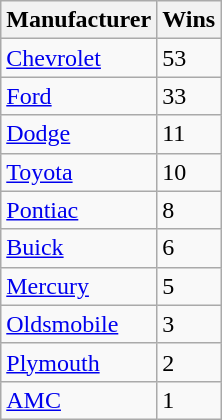<table class="wikitable sortable">
<tr>
<th>Manufacturer</th>
<th>Wins</th>
</tr>
<tr>
<td><a href='#'>Chevrolet</a></td>
<td>53</td>
</tr>
<tr>
<td><a href='#'>Ford</a></td>
<td>33</td>
</tr>
<tr>
<td><a href='#'>Dodge</a></td>
<td>11</td>
</tr>
<tr>
<td><a href='#'>Toyota</a></td>
<td>10</td>
</tr>
<tr>
<td><a href='#'>Pontiac</a></td>
<td>8</td>
</tr>
<tr>
<td><a href='#'>Buick</a></td>
<td>6</td>
</tr>
<tr>
<td><a href='#'>Mercury</a></td>
<td>5</td>
</tr>
<tr>
<td><a href='#'>Oldsmobile</a></td>
<td>3</td>
</tr>
<tr>
<td><a href='#'>Plymouth</a></td>
<td>2</td>
</tr>
<tr>
<td><a href='#'>AMC</a></td>
<td>1</td>
</tr>
</table>
